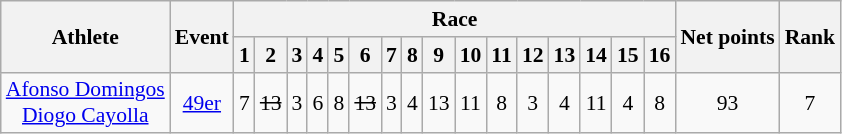<table class=wikitable style="font-size:90%">
<tr>
<th rowspan=2>Athlete</th>
<th rowspan=2>Event</th>
<th colspan=16>Race</th>
<th rowspan=2>Net points</th>
<th rowspan=2>Rank</th>
</tr>
<tr>
<th>1</th>
<th>2</th>
<th>3</th>
<th>4</th>
<th>5</th>
<th>6</th>
<th>7</th>
<th>8</th>
<th>9</th>
<th>10</th>
<th>11</th>
<th>12</th>
<th>13</th>
<th>14</th>
<th>15</th>
<th>16</th>
</tr>
<tr align=center>
<td><a href='#'>Afonso Domingos</a> <br> <a href='#'>Diogo Cayolla</a></td>
<td><a href='#'>49er</a></td>
<td>7</td>
<td><s>13</s></td>
<td>3</td>
<td>6</td>
<td>8</td>
<td><s>13</s></td>
<td>3</td>
<td>4</td>
<td>13</td>
<td>11</td>
<td>8</td>
<td>3</td>
<td>4</td>
<td>11</td>
<td>4</td>
<td>8</td>
<td>93</td>
<td>7</td>
</tr>
</table>
